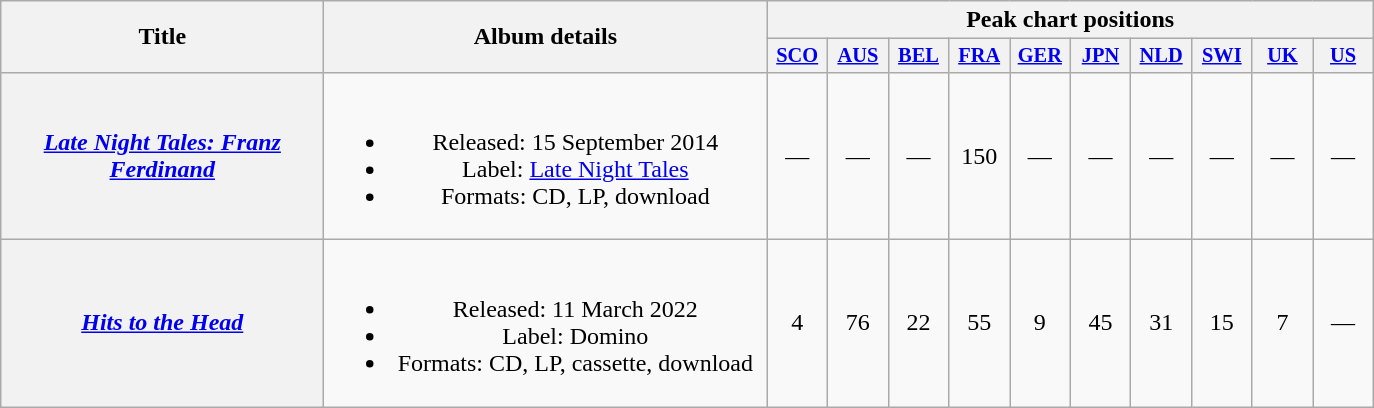<table class="wikitable plainrowheaders" style="text-align:center;">
<tr>
<th scope="col" rowspan="2" style="width:13em;">Title</th>
<th scope="col" rowspan="2" style="width:18em;">Album details</th>
<th scope="col" colspan="10">Peak chart positions</th>
</tr>
<tr>
<th scope="col" style="width:2.5em;font-size:85%;"><a href='#'>SCO</a><br></th>
<th scope="col" style="width:2.5em;font-size:85%;"><a href='#'>AUS</a><br></th>
<th scope="col" style="width:2.5em;font-size:85%;"><a href='#'>BEL</a><br></th>
<th scope="col" style="width:2.5em;font-size:85%;"><a href='#'>FRA</a><br></th>
<th scope="col" style="width:2.5em;font-size:85%;"><a href='#'>GER</a><br></th>
<th scope="col" style="width:2.5em;font-size:85%;"><a href='#'>JPN</a><br></th>
<th scope="col" style="width:2.5em;font-size:85%;"><a href='#'>NLD</a><br></th>
<th scope="col" style="width:2.5em;font-size:85%;"><a href='#'>SWI</a><br></th>
<th scope="col" style="width:2.5em;font-size:85%;"><a href='#'>UK</a><br></th>
<th scope="col" style="width:2.5em;font-size:85%;"><a href='#'>US</a><br></th>
</tr>
<tr>
<th scope="row"><em><a href='#'>Late Night Tales: Franz Ferdinand</a></em></th>
<td><br><ul><li>Released: 15 September 2014</li><li>Label: <a href='#'>Late Night Tales</a></li><li>Formats: CD, LP, download</li></ul></td>
<td>—</td>
<td>—</td>
<td>—</td>
<td>150</td>
<td>—</td>
<td>—</td>
<td>—</td>
<td>—</td>
<td>—</td>
<td>—</td>
</tr>
<tr>
<th scope="row"><em><a href='#'>Hits to the Head</a></em></th>
<td><br><ul><li>Released: 11 March 2022</li><li>Label: Domino</li><li>Formats: CD, LP, cassette, download</li></ul></td>
<td>4</td>
<td>76</td>
<td>22</td>
<td>55</td>
<td>9</td>
<td>45</td>
<td>31</td>
<td>15</td>
<td>7</td>
<td>—</td>
</tr>
</table>
